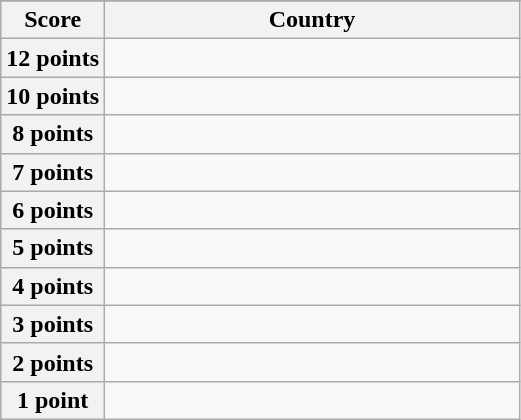<table class="wikitable">
<tr>
</tr>
<tr>
<th scope="col" width="20%">Score</th>
<th scope="col">Country</th>
</tr>
<tr>
<th scope="row">12 points</th>
<td></td>
</tr>
<tr>
<th scope="row">10 points</th>
<td></td>
</tr>
<tr>
<th scope="row">8 points</th>
<td></td>
</tr>
<tr>
<th scope="row">7 points</th>
<td></td>
</tr>
<tr>
<th scope="row">6 points</th>
<td></td>
</tr>
<tr>
<th scope="row">5 points</th>
<td></td>
</tr>
<tr>
<th scope="row">4 points</th>
<td></td>
</tr>
<tr>
<th scope="row">3 points</th>
<td></td>
</tr>
<tr>
<th scope="row">2 points</th>
<td></td>
</tr>
<tr>
<th scope="row">1 point</th>
<td></td>
</tr>
</table>
